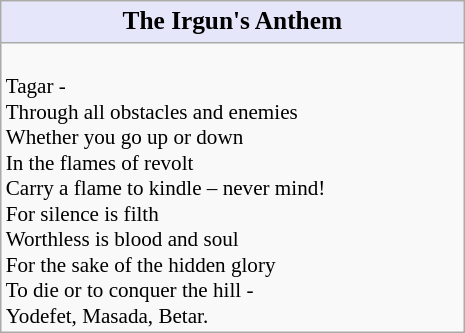<table class="wikitable floatright" style="width:22em; font-size:88%">
<tr>
<th style="background: lavender; font-size:120%;">The Irgun's Anthem</th>
</tr>
<tr>
<td><br>Tagar -<br>
Through all obstacles and enemies<br>
Whether you go up or down<br>
In the flames of revolt<br>
Carry a flame to kindle – never mind!<br>
For silence is filth<br>
Worthless is blood and soul<br>
For the sake of the hidden glory<br>To die or to conquer the hill -<br>
Yodefet, Masada, Betar.</td>
</tr>
</table>
